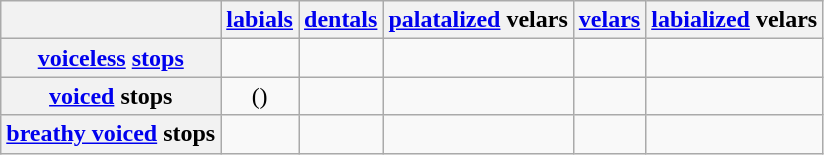<table class="wikitable">
<tr>
<th></th>
<th><a href='#'>labials</a></th>
<th><a href='#'>dentals</a></th>
<th><a href='#'>palatalized</a> velars</th>
<th><a href='#'>velars</a></th>
<th><a href='#'>labialized</a> velars</th>
</tr>
<tr>
<th><a href='#'>voiceless</a> <a href='#'>stops</a></th>
<td align=center></td>
<td align=center></td>
<td align=center></td>
<td align=center></td>
<td align=center></td>
</tr>
<tr>
<th><a href='#'>voiced</a> stops</th>
<td align=center>()</td>
<td align=center></td>
<td align=center></td>
<td align=center></td>
<td align=center></td>
</tr>
<tr>
<th><a href='#'>breathy voiced</a> stops</th>
<td align=center></td>
<td align=center></td>
<td align=center></td>
<td align=center></td>
<td align=center></td>
</tr>
</table>
